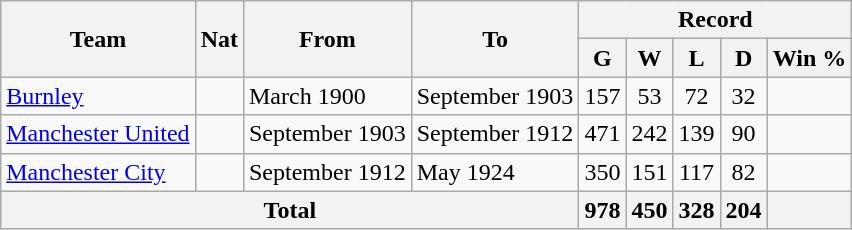<table class="wikitable" style="text-align:center">
<tr>
<th rowspan="2">Team</th>
<th rowspan="2">Nat</th>
<th rowspan="2">From</th>
<th rowspan="2">To</th>
<th colspan="5">Record</th>
</tr>
<tr>
<th>G</th>
<th>W</th>
<th>L</th>
<th>D</th>
<th>Win %</th>
</tr>
<tr>
<td align=left><a href='#'>Burnley</a></td>
<td></td>
<td align=left>March 1900</td>
<td align=left>September 1903</td>
<td>157</td>
<td>53</td>
<td>72</td>
<td>32</td>
<td></td>
</tr>
<tr>
<td align=left><a href='#'>Manchester United</a></td>
<td></td>
<td align=left>September 1903</td>
<td align=left>September 1912</td>
<td>471</td>
<td>242</td>
<td>139</td>
<td>90</td>
<td></td>
</tr>
<tr>
<td align=left><a href='#'>Manchester City</a></td>
<td></td>
<td align=left>September 1912</td>
<td align=left>May 1924</td>
<td>350</td>
<td>151</td>
<td>117</td>
<td>82</td>
<td></td>
</tr>
<tr>
<th colspan="4">Total</th>
<th>978</th>
<th>450</th>
<th>328</th>
<th>204</th>
<th></th>
</tr>
</table>
